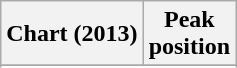<table class="wikitable sortable">
<tr>
<th>Chart (2013)</th>
<th>Peak<br>position</th>
</tr>
<tr>
</tr>
<tr>
</tr>
<tr>
</tr>
<tr>
</tr>
</table>
